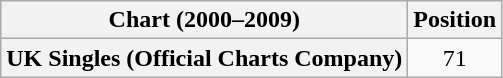<table class="wikitable plainrowheaders" style="text-align:center;">
<tr>
<th scope="col">Chart (2000–2009)</th>
<th scope="col">Position</th>
</tr>
<tr>
<th scope="row">UK Singles (Official Charts Company)</th>
<td>71</td>
</tr>
</table>
